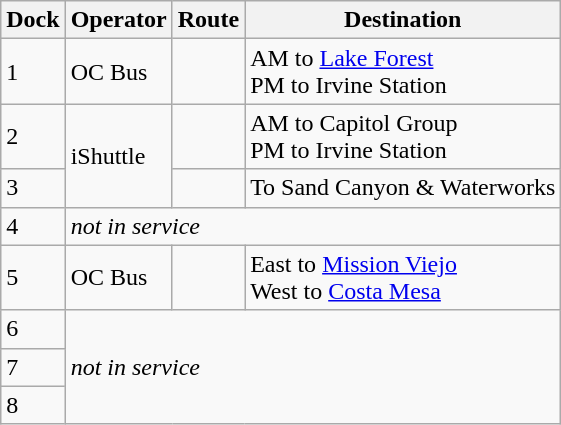<table class="wikitable">
<tr>
<th>Dock</th>
<th>Operator</th>
<th>Route</th>
<th>Destination</th>
</tr>
<tr>
<td>1</td>
<td>OC Bus</td>
<td></td>
<td>AM to <a href='#'>Lake Forest</a><br>PM to Irvine Station</td>
</tr>
<tr>
<td>2</td>
<td rowspan="2">iShuttle</td>
<td></td>
<td>AM to Capitol Group<br>PM to Irvine Station</td>
</tr>
<tr>
<td>3</td>
<td></td>
<td>To Sand Canyon & Waterworks</td>
</tr>
<tr>
<td>4</td>
<td colspan="3"><em>not in service</em></td>
</tr>
<tr>
<td>5</td>
<td>OC Bus</td>
<td></td>
<td>East to <a href='#'>Mission Viejo</a><br>West to <a href='#'>Costa Mesa</a></td>
</tr>
<tr>
<td>6</td>
<td colspan="3" rowspan="3"><em>not in service</em></td>
</tr>
<tr>
<td>7</td>
</tr>
<tr>
<td>8</td>
</tr>
</table>
